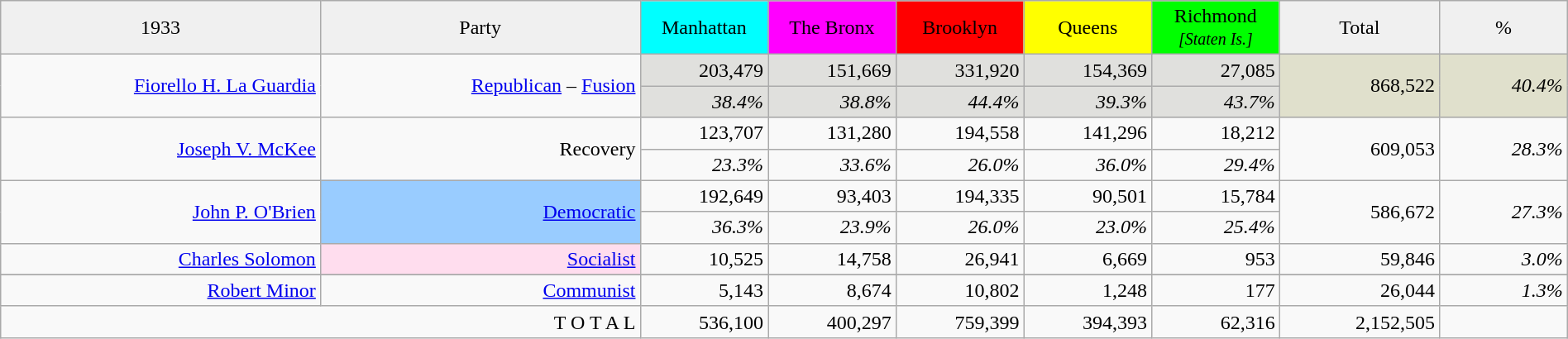<table class="wikitable" style="width:100%; text-align:right;">
<tr>
<td width="20%" align="center" bgcolor="#f0f0f0">1933</td>
<td style="text-align:center; width:20%; background:#f0f0f0;">Party</td>
<td style="text-align:center; width:8%; background:aqua;">Manhattan</td>
<td style="text-align:center; width:8%; background:magenta;">The Bronx</td>
<td style="text-align:center; width:8%; background:red;">Brooklyn</td>
<td style="text-align:center; width:8%; background:yellow;">Queens</td>
<td style="text-align:center; width:8%; background:lime;">Richmond <small><em>[Staten Is.]</em></small></td>
<td style="text-align:center; width:10%; background:#f0f0f0;">Total</td>
<td style="text-align:center; width:8%; background:#f0f0f0;">%</td>
</tr>
<tr>
<td rowspan="2"><a href='#'>Fiorello H. La Guardia</a></td>
<td rowspan="2"><a href='#'>Republican</a> – <a href='#'>Fusion</a></td>
<td style="background:#e0e0dd;">203,479</td>
<td style="background:#e0e0dd;">151,669</td>
<td style="background:#e0e0dd;">331,920</td>
<td style="background:#e0e0dd;">154,369</td>
<td style="background:#e0e0dd;">27,085</td>
<td style="background:#e0e0cc;" rowspan="2">868,522</td>
<td style="background:#e0e0cc;" rowspan="2"><em>40.4%</em></td>
</tr>
<tr style="background:#e0e0dd;">
<td><em>38.4%</em></td>
<td style="background:#e0e0dd;"><em>38.8%</em></td>
<td style="background:#e0e0dd;"><em>44.4%</em></td>
<td style="background:#e0e0dd;"><em>39.3%</em></td>
<td style="background:#e0e0dd;"><em>43.7%</em></td>
</tr>
<tr>
<td rowspan="2"><a href='#'>Joseph V. McKee</a></td>
<td rowspan="2">Recovery</td>
<td>123,707</td>
<td>131,280</td>
<td>194,558</td>
<td>141,296</td>
<td>18,212</td>
<td rowspan="2">609,053</td>
<td rowspan="2"><em>28.3%</em></td>
</tr>
<tr>
<td><em>23.3%</em></td>
<td><em>33.6%</em></td>
<td><em>26.0%</em></td>
<td><em>36.0%</em></td>
<td><em>29.4%</em></td>
</tr>
<tr>
<td rowspan="2"><a href='#'>John P. O'Brien</a></td>
<td rowspan="2" style="background:#9cf;"><a href='#'>Democratic</a></td>
<td>192,649</td>
<td>93,403</td>
<td>194,335</td>
<td>90,501</td>
<td>15,784</td>
<td rowspan="2">586,672</td>
<td rowspan="2"><em>27.3%</em></td>
</tr>
<tr>
<td><em>36.3%</em></td>
<td><em>23.9%</em></td>
<td><em>26.0%</em></td>
<td><em>23.0%</em></td>
<td><em>25.4%</em></td>
</tr>
<tr>
<td><a href='#'>Charles Solomon</a></td>
<td style="background:#fde;"><a href='#'>Socialist</a></td>
<td>10,525</td>
<td>14,758</td>
<td>26,941</td>
<td>6,669</td>
<td>953</td>
<td>59,846</td>
<td><em>3.0%</em></td>
</tr>
<tr>
</tr>
<tr>
<td><a href='#'>Robert Minor</a></td>
<td><a href='#'>Communist</a></td>
<td>5,143</td>
<td>8,674</td>
<td>10,802</td>
<td>1,248</td>
<td>177</td>
<td>26,044</td>
<td><em>1.3%</em></td>
</tr>
<tr>
<td colspan="2">T O T A L</td>
<td>536,100</td>
<td>400,297</td>
<td>759,399</td>
<td>394,393</td>
<td>62,316</td>
<td>2,152,505</td>
<td></td>
</tr>
</table>
